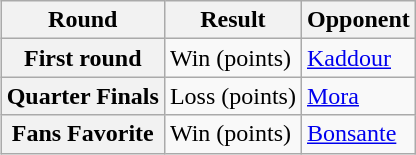<table class="wikitable" style="float:right;">
<tr>
<th>Round</th>
<th>Result</th>
<th>Opponent</th>
</tr>
<tr>
<th>First round</th>
<td>Win (points)</td>
<td><a href='#'>Kaddour</a></td>
</tr>
<tr>
<th>Quarter Finals</th>
<td>Loss (points)</td>
<td><a href='#'>Mora</a></td>
</tr>
<tr>
<th>Fans Favorite</th>
<td>Win (points)</td>
<td><a href='#'>Bonsante</a></td>
</tr>
</table>
